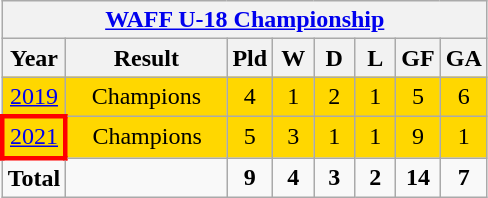<table class="wikitable" style="text-align: center;font-size:100%">
<tr>
<th colspan=9><a href='#'>WAFF U-18 Championship</a></th>
</tr>
<tr>
<th>Year</th>
<th width=100>Result</th>
<th width=20>Pld</th>
<th width=20>W</th>
<th width=20>D</th>
<th width=20>L</th>
<th width=20>GF</th>
<th width=20>GA</th>
</tr>
<tr style="background:gold;">
<td> <a href='#'>2019</a></td>
<td>Champions</td>
<td>4</td>
<td>1</td>
<td>2</td>
<td>1</td>
<td>5</td>
<td>6</td>
</tr>
<tr style="background:gold;">
<td style="border: 3px solid red"> <a href='#'>2021</a></td>
<td>Champions</td>
<td>5</td>
<td>3</td>
<td>1</td>
<td>1</td>
<td>9</td>
<td>1</td>
</tr>
<tr>
<td><strong>Total</strong></td>
<td></td>
<td><strong>9</strong></td>
<td><strong>4</strong></td>
<td><strong>3</strong></td>
<td><strong>2</strong></td>
<td><strong>14</strong></td>
<td><strong>7</strong></td>
</tr>
</table>
